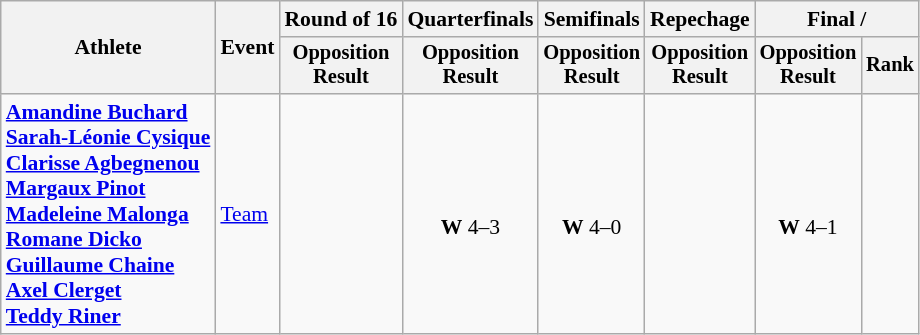<table class="wikitable" style="font-size:90%">
<tr>
<th rowspan="2">Athlete</th>
<th rowspan="2">Event</th>
<th>Round of 16</th>
<th>Quarterfinals</th>
<th>Semifinals</th>
<th>Repechage</th>
<th colspan=2>Final / </th>
</tr>
<tr style="font-size:95%">
<th>Opposition<br>Result</th>
<th>Opposition<br>Result</th>
<th>Opposition<br>Result</th>
<th>Opposition<br>Result</th>
<th>Opposition<br>Result</th>
<th>Rank</th>
</tr>
<tr align=center>
<td align=left><strong><a href='#'>Amandine Buchard</a><br><a href='#'>Sarah-Léonie Cysique</a><br><a href='#'>Clarisse Agbegnenou</a><br><a href='#'>Margaux Pinot</a><br><a href='#'>Madeleine Malonga</a><br><a href='#'>Romane Dicko</a><br><a href='#'>Guillaume Chaine</a><br><a href='#'>Axel Clerget</a><br><a href='#'>Teddy Riner</a></strong></td>
<td align=left><a href='#'>Team</a></td>
<td></td>
<td><br><strong>W</strong> 4–3</td>
<td><br><strong>W</strong> 4–0</td>
<td></td>
<td><br><strong>W</strong> 4–1</td>
<td></td>
</tr>
</table>
